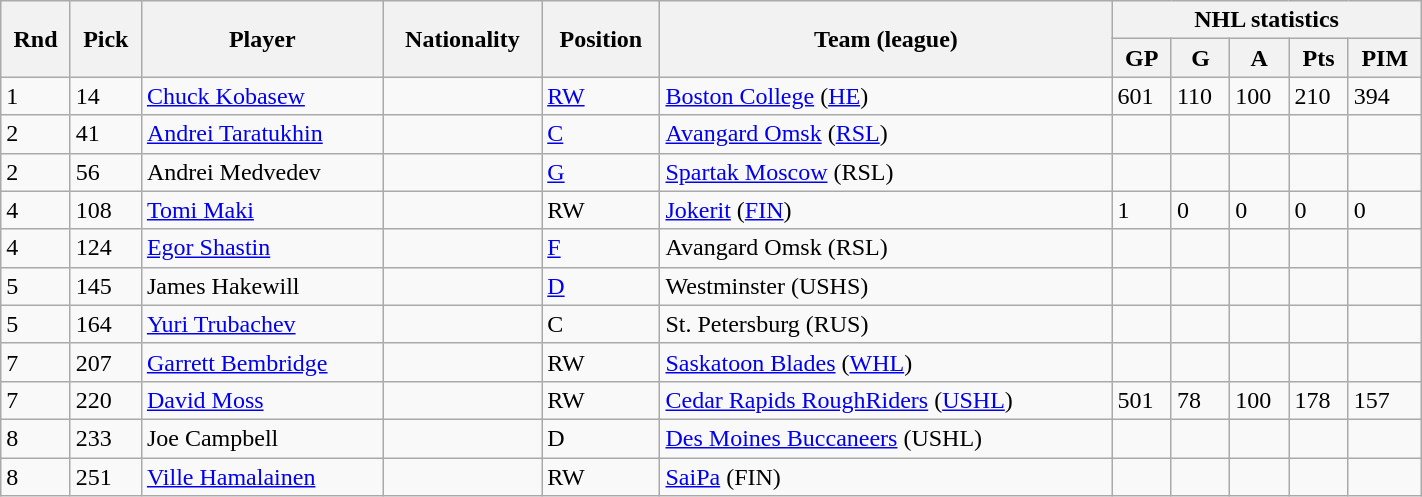<table class="wikitable"  width="75%">
<tr>
<th rowspan="2">Rnd</th>
<th rowspan="2">Pick</th>
<th rowspan="2">Player</th>
<th rowspan="2">Nationality</th>
<th rowspan="2">Position</th>
<th rowspan="2">Team (league)</th>
<th colspan="5">NHL statistics</th>
</tr>
<tr>
<th>GP</th>
<th>G</th>
<th>A</th>
<th>Pts</th>
<th>PIM</th>
</tr>
<tr>
<td>1</td>
<td>14</td>
<td><a href='#'>Chuck Kobasew</a></td>
<td></td>
<td><a href='#'>RW</a></td>
<td><a href='#'>Boston College</a> (<a href='#'>HE</a>)</td>
<td>601</td>
<td>110</td>
<td>100</td>
<td>210</td>
<td>394</td>
</tr>
<tr>
<td>2</td>
<td>41</td>
<td><a href='#'>Andrei Taratukhin</a></td>
<td></td>
<td><a href='#'>C</a></td>
<td><a href='#'>Avangard Omsk</a> (<a href='#'>RSL</a>)</td>
<td></td>
<td></td>
<td></td>
<td></td>
<td></td>
</tr>
<tr>
<td>2</td>
<td>56</td>
<td>Andrei Medvedev</td>
<td></td>
<td><a href='#'>G</a></td>
<td><a href='#'>Spartak Moscow</a> (RSL)</td>
<td></td>
<td></td>
<td></td>
<td></td>
<td></td>
</tr>
<tr>
<td>4</td>
<td>108</td>
<td><a href='#'>Tomi Maki</a></td>
<td></td>
<td>RW</td>
<td><a href='#'>Jokerit</a> (<a href='#'>FIN</a>)</td>
<td>1</td>
<td>0</td>
<td>0</td>
<td>0</td>
<td>0</td>
</tr>
<tr>
<td>4</td>
<td>124</td>
<td><a href='#'>Egor Shastin</a></td>
<td></td>
<td><a href='#'>F</a></td>
<td>Avangard Omsk (RSL)</td>
<td></td>
<td></td>
<td></td>
<td></td>
<td></td>
</tr>
<tr>
<td>5</td>
<td>145</td>
<td>James Hakewill</td>
<td></td>
<td><a href='#'>D</a></td>
<td>Westminster (USHS)</td>
<td></td>
<td></td>
<td></td>
<td></td>
<td></td>
</tr>
<tr>
<td>5</td>
<td>164</td>
<td><a href='#'>Yuri Trubachev</a></td>
<td></td>
<td>C</td>
<td>St. Petersburg (RUS)</td>
<td></td>
<td></td>
<td></td>
<td></td>
<td></td>
</tr>
<tr>
<td>7</td>
<td>207</td>
<td><a href='#'>Garrett Bembridge</a></td>
<td></td>
<td>RW</td>
<td><a href='#'>Saskatoon Blades</a> (<a href='#'>WHL</a>)</td>
<td></td>
<td></td>
<td></td>
<td></td>
<td></td>
</tr>
<tr>
<td>7</td>
<td>220</td>
<td><a href='#'>David Moss</a></td>
<td></td>
<td>RW</td>
<td><a href='#'>Cedar Rapids RoughRiders</a> (<a href='#'>USHL</a>)</td>
<td>501</td>
<td>78</td>
<td>100</td>
<td>178</td>
<td>157</td>
</tr>
<tr>
<td>8</td>
<td>233</td>
<td>Joe Campbell</td>
<td></td>
<td>D</td>
<td><a href='#'>Des Moines Buccaneers</a> (USHL)</td>
<td></td>
<td></td>
<td></td>
<td></td>
<td></td>
</tr>
<tr>
<td>8</td>
<td>251</td>
<td><a href='#'>Ville Hamalainen</a></td>
<td></td>
<td>RW</td>
<td><a href='#'>SaiPa</a> (FIN)</td>
<td></td>
<td></td>
<td></td>
<td></td>
<td></td>
</tr>
</table>
